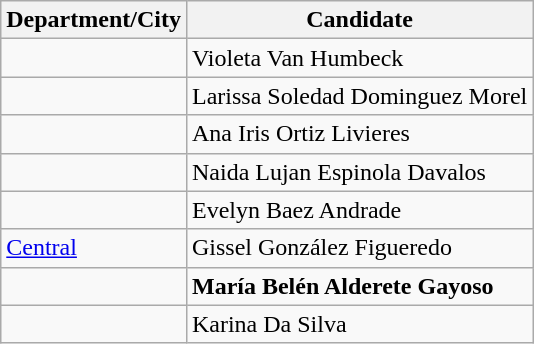<table class="sortable wikitable">
<tr>
<th>Department/City</th>
<th>Candidate</th>
</tr>
<tr>
<td></td>
<td>Violeta Van Humbeck</td>
</tr>
<tr>
<td></td>
<td>Larissa Soledad Dominguez Morel</td>
</tr>
<tr>
<td></td>
<td>Ana Iris Ortiz Livieres</td>
</tr>
<tr>
<td></td>
<td>Naida Lujan Espinola Davalos</td>
</tr>
<tr>
<td></td>
<td>Evelyn Baez Andrade</td>
</tr>
<tr>
<td> <a href='#'>Central</a></td>
<td>Gissel González Figueredo</td>
</tr>
<tr>
<td></td>
<td><strong>María Belén Alderete Gayoso</strong></td>
</tr>
<tr>
<td></td>
<td>Karina Da Silva</td>
</tr>
</table>
